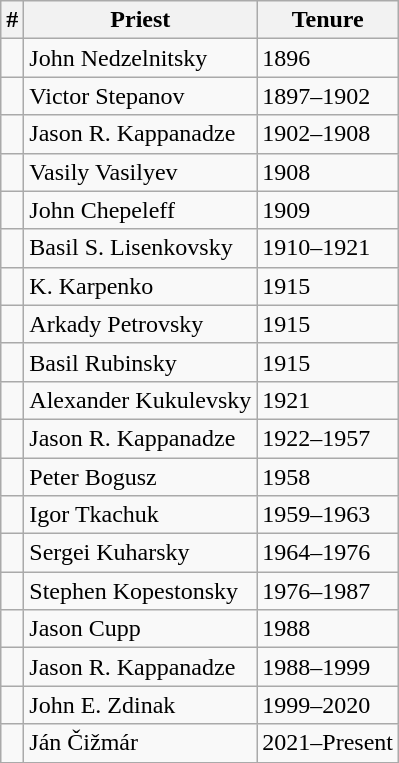<table class="wikitable sortable">
<tr>
<th align=center>#</th>
<th>Priest</th>
<th>Tenure</th>
</tr>
<tr>
<td align=center></td>
<td>John Nedzelnitsky</td>
<td>1896</td>
</tr>
<tr>
<td align=center></td>
<td>Victor Stepanov</td>
<td>1897–1902</td>
</tr>
<tr>
<td align=center></td>
<td>Jason R. Kappanadze</td>
<td>1902–1908</td>
</tr>
<tr>
<td align=center></td>
<td>Vasily Vasilyev</td>
<td>1908</td>
</tr>
<tr>
<td align=center></td>
<td>John Chepeleff</td>
<td>1909</td>
</tr>
<tr>
<td align=center></td>
<td>Basil S. Lisenkovsky</td>
<td>1910–1921</td>
</tr>
<tr>
<td align=center></td>
<td>K. Karpenko</td>
<td>1915</td>
</tr>
<tr>
<td align=center></td>
<td>Arkady Petrovsky</td>
<td>1915</td>
</tr>
<tr>
<td align=center></td>
<td>Basil Rubinsky</td>
<td>1915</td>
</tr>
<tr>
<td align=center></td>
<td>Alexander Kukulevsky</td>
<td>1921</td>
</tr>
<tr>
<td align=center></td>
<td>Jason R. Kappanadze</td>
<td>1922–1957</td>
</tr>
<tr>
<td align=center></td>
<td>Peter Bogusz</td>
<td>1958</td>
</tr>
<tr>
<td align=center></td>
<td>Igor Tkachuk</td>
<td>1959–1963</td>
</tr>
<tr>
<td align=center></td>
<td>Sergei Kuharsky</td>
<td>1964–1976</td>
</tr>
<tr>
<td align=center></td>
<td>Stephen Kopestonsky</td>
<td>1976–1987</td>
</tr>
<tr>
<td align=center></td>
<td>Jason Cupp</td>
<td>1988</td>
</tr>
<tr>
<td align=center></td>
<td>Jason R. Kappanadze</td>
<td>1988–1999</td>
</tr>
<tr>
<td align=center></td>
<td>John E. Zdinak</td>
<td>1999–2020</td>
</tr>
<tr>
<td align=center></td>
<td>Ján Čižmár</td>
<td>2021–Present</td>
</tr>
</table>
